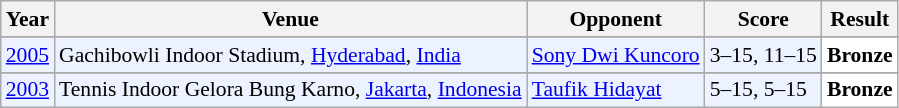<table class="sortable wikitable" style="font-size: 90%;">
<tr>
<th>Year</th>
<th>Venue</th>
<th>Opponent</th>
<th>Score</th>
<th>Result</th>
</tr>
<tr>
</tr>
<tr style="background:#ECF2FF">
<td align="center"><a href='#'>2005</a></td>
<td align="left">Gachibowli Indoor Stadium, <a href='#'>Hyderabad</a>, <a href='#'>India</a></td>
<td align="left"> <a href='#'>Sony Dwi Kuncoro</a></td>
<td align="left">3–15, 11–15</td>
<td style="text-align:left; background:white"> <strong>Bronze</strong></td>
</tr>
<tr>
</tr>
<tr style="background:#ECF2FF">
<td align="center"><a href='#'>2003</a></td>
<td align="left">Tennis Indoor Gelora Bung Karno, <a href='#'>Jakarta</a>, <a href='#'>Indonesia</a></td>
<td align="left"> <a href='#'>Taufik Hidayat</a></td>
<td align="left">5–15, 5–15</td>
<td style="text-align:left; background:white"> <strong>Bronze</strong></td>
</tr>
</table>
